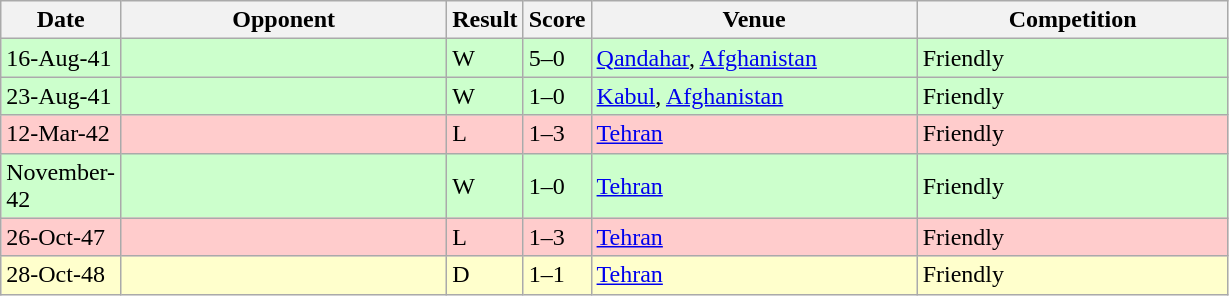<table class="wikitable">
<tr>
<th width=70>Date</th>
<th width=210>Opponent</th>
<th>Result</th>
<th>Score</th>
<th width=210>Venue</th>
<th width=200>Competition</th>
</tr>
<tr bgcolor=#CCFFCC>
<td>16-Aug-41</td>
<td></td>
<td>W</td>
<td>5–0</td>
<td><a href='#'>Qandahar</a>, <a href='#'>Afghanistan</a></td>
<td>Friendly</td>
</tr>
<tr bgcolor=#CCFFCC>
<td>23-Aug-41</td>
<td></td>
<td>W</td>
<td>1–0</td>
<td><a href='#'>Kabul</a>, <a href='#'>Afghanistan</a></td>
<td>Friendly</td>
</tr>
<tr bgcolor=#FFCCCC>
<td>12-Mar-42</td>
<td></td>
<td>L</td>
<td>1–3</td>
<td><a href='#'>Tehran</a></td>
<td>Friendly</td>
</tr>
<tr bgcolor=#CCFFCC>
<td>November-42</td>
<td></td>
<td>W</td>
<td>1–0</td>
<td><a href='#'>Tehran</a></td>
<td>Friendly</td>
</tr>
<tr bgcolor=#FFCCCC>
<td>26-Oct-47</td>
<td></td>
<td>L</td>
<td>1–3</td>
<td><a href='#'>Tehran</a></td>
<td>Friendly</td>
</tr>
<tr bgcolor=#FFFFCC>
<td>28-Oct-48</td>
<td></td>
<td>D</td>
<td>1–1</td>
<td><a href='#'>Tehran</a></td>
<td>Friendly</td>
</tr>
</table>
